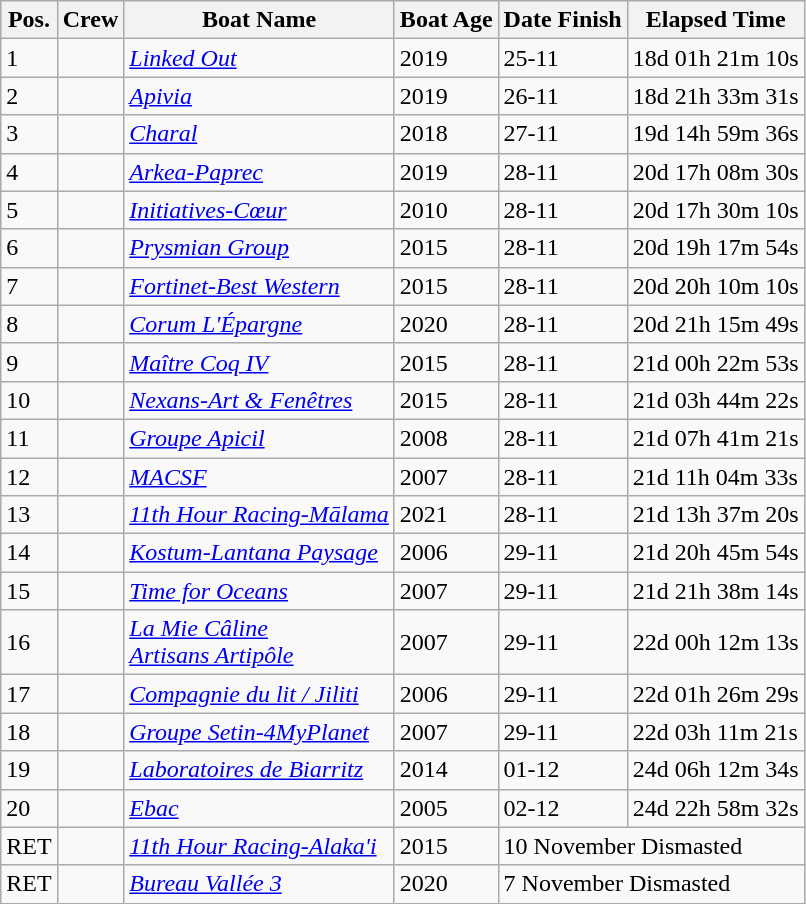<table class="wikitable sortable">
<tr>
<th>Pos.</th>
<th>Crew</th>
<th>Boat Name</th>
<th>Boat Age</th>
<th>Date Finish</th>
<th>Elapsed Time</th>
</tr>
<tr>
<td>1</td>
<td><br></td>
<td><em><a href='#'>Linked Out</a></em></td>
<td>2019</td>
<td>25-11</td>
<td>18d 01h 21m 10s</td>
</tr>
<tr>
<td>2</td>
<td><br></td>
<td><em><a href='#'>Apivia</a></em></td>
<td>2019</td>
<td>26-11</td>
<td>18d 21h 33m 31s</td>
</tr>
<tr>
<td>3</td>
<td><br></td>
<td><em><a href='#'>Charal</a></em></td>
<td>2018</td>
<td>27-11</td>
<td>19d 14h 59m 36s</td>
</tr>
<tr>
<td>4</td>
<td><br></td>
<td><em><a href='#'>Arkea-Paprec</a></em></td>
<td>2019</td>
<td>28-11</td>
<td>20d 17h 08m 30s</td>
</tr>
<tr>
<td>5</td>
<td><br></td>
<td><em><a href='#'>Initiatives-Cœur</a></em></td>
<td>2010</td>
<td>28-11</td>
<td>20d 17h 30m 10s</td>
</tr>
<tr>
<td>6</td>
<td><br></td>
<td><em><a href='#'>Prysmian Group</a></em></td>
<td>2015</td>
<td>28-11</td>
<td>20d 19h 17m 54s</td>
</tr>
<tr>
<td>7</td>
<td><br></td>
<td><em><a href='#'>Fortinet-Best Western</a></em></td>
<td>2015</td>
<td>28-11</td>
<td>20d 20h 10m 10s</td>
</tr>
<tr>
<td>8</td>
<td><br></td>
<td><em><a href='#'>Corum L'Épargne</a></em></td>
<td>2020</td>
<td>28-11</td>
<td>20d 21h 15m 49s</td>
</tr>
<tr>
<td>9</td>
<td><br></td>
<td><em><a href='#'>Maître Coq IV</a></em></td>
<td>2015</td>
<td>28-11</td>
<td>21d 00h 22m 53s</td>
</tr>
<tr>
<td>10</td>
<td><br></td>
<td><em><a href='#'>Nexans-Art & Fenêtres</a></em></td>
<td>2015</td>
<td>28-11</td>
<td>21d 03h 44m 22s</td>
</tr>
<tr>
<td>11</td>
<td><br></td>
<td><em><a href='#'>Groupe Apicil</a></em></td>
<td>2008</td>
<td>28-11</td>
<td>21d 07h 41m 21s</td>
</tr>
<tr>
<td>12</td>
<td><br></td>
<td><em><a href='#'>MACSF</a></em></td>
<td>2007</td>
<td>28-11</td>
<td>21d 11h 04m 33s</td>
</tr>
<tr>
<td>13</td>
<td><br></td>
<td><em><a href='#'>11th Hour Racing-Mālama</a></em></td>
<td>2021</td>
<td>28-11</td>
<td>21d 13h 37m 20s</td>
</tr>
<tr>
<td>14</td>
<td><br></td>
<td><em><a href='#'>Kostum-Lantana Paysage</a></em></td>
<td>2006</td>
<td>29-11</td>
<td>21d 20h 45m 54s</td>
</tr>
<tr>
<td>15</td>
<td><br></td>
<td><em><a href='#'>Time for Oceans</a></em></td>
<td>2007</td>
<td>29-11</td>
<td>21d 21h 38m 14s</td>
</tr>
<tr>
<td>16</td>
<td><br></td>
<td><em><a href='#'>La Mie Câline<br>Artisans Artipôle</a></em></td>
<td>2007</td>
<td>29-11</td>
<td>22d 00h 12m 13s</td>
</tr>
<tr>
<td>17</td>
<td><br></td>
<td><em><a href='#'>Compagnie du lit / Jiliti</a></em></td>
<td>2006</td>
<td>29-11</td>
<td>22d 01h 26m 29s</td>
</tr>
<tr>
<td>18</td>
<td><br></td>
<td><em><a href='#'>Groupe Setin-4MyPlanet</a></em></td>
<td>2007</td>
<td 1>29-11</td>
<td>22d 03h 11m 21s</td>
</tr>
<tr>
<td>19</td>
<td><br></td>
<td><em><a href='#'>Laboratoires de Biarritz</a></em></td>
<td>2014</td>
<td>01-12</td>
<td>24d 06h 12m 34s</td>
</tr>
<tr>
<td>20</td>
<td><br></td>
<td><em><a href='#'>Ebac</a></em></td>
<td>2005</td>
<td>02-12</td>
<td>24d 22h 58m 32s</td>
</tr>
<tr>
<td>RET</td>
<td><br></td>
<td><em><a href='#'>11th Hour Racing-Alaka'i</a></em></td>
<td>2015</td>
<td colspan="2">10 November Dismasted</td>
</tr>
<tr>
<td>RET</td>
<td><br></td>
<td><em><a href='#'>Bureau Vallée 3</a></em></td>
<td>2020</td>
<td colspan="2">7 November Dismasted</td>
</tr>
</table>
